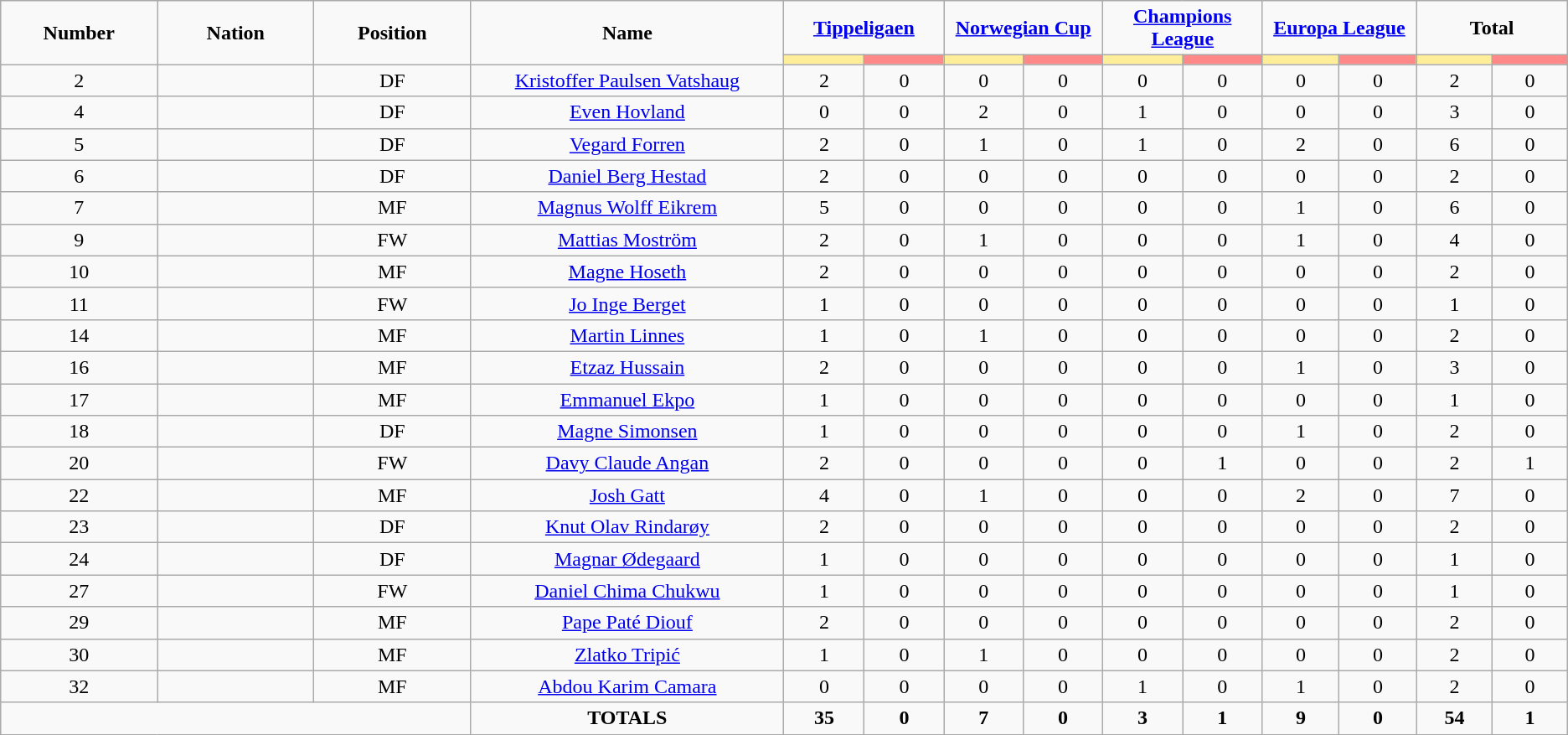<table class="wikitable" style="font-size: 100%; text-align: center;">
<tr>
<td rowspan="2" width="10%" align="center"><strong>Number</strong></td>
<td rowspan="2" width="10%" align="center"><strong>Nation</strong></td>
<td rowspan="2" width="10%" align="center"><strong>Position</strong></td>
<td rowspan="2" width="20%" align="center"><strong>Name</strong></td>
<td colspan="2" align="center"><strong><a href='#'>Tippeligaen</a></strong></td>
<td colspan="2" align="center"><strong><a href='#'>Norwegian Cup</a></strong></td>
<td colspan="2" align="center"><strong><a href='#'>Champions League</a></strong></td>
<td colspan="2" align="center"><strong><a href='#'>Europa League</a></strong></td>
<td colspan="2" align="center"><strong>Total</strong></td>
</tr>
<tr>
<th width=60 style="background: #FFEE99"></th>
<th width=60 style="background: #FF8888"></th>
<th width=60 style="background: #FFEE99"></th>
<th width=60 style="background: #FF8888"></th>
<th width=60 style="background: #FFEE99"></th>
<th width=60 style="background: #FF8888"></th>
<th width=60 style="background: #FFEE99"></th>
<th width=60 style="background: #FF8888"></th>
<th width=60 style="background: #FFEE99"></th>
<th width=60 style="background: #FF8888"></th>
</tr>
<tr>
<td>2</td>
<td></td>
<td>DF</td>
<td><a href='#'>Kristoffer Paulsen Vatshaug</a></td>
<td>2</td>
<td>0</td>
<td>0</td>
<td>0</td>
<td>0</td>
<td>0</td>
<td>0</td>
<td>0</td>
<td>2</td>
<td>0</td>
</tr>
<tr>
<td>4</td>
<td></td>
<td>DF</td>
<td><a href='#'>Even Hovland</a></td>
<td>0</td>
<td>0</td>
<td>2</td>
<td>0</td>
<td>1</td>
<td>0</td>
<td>0</td>
<td>0</td>
<td>3</td>
<td>0</td>
</tr>
<tr>
<td>5</td>
<td></td>
<td>DF</td>
<td><a href='#'>Vegard Forren</a></td>
<td>2</td>
<td>0</td>
<td>1</td>
<td>0</td>
<td>1</td>
<td>0</td>
<td>2</td>
<td>0</td>
<td>6</td>
<td>0</td>
</tr>
<tr>
<td>6</td>
<td></td>
<td>DF</td>
<td><a href='#'>Daniel Berg Hestad</a></td>
<td>2</td>
<td>0</td>
<td>0</td>
<td>0</td>
<td>0</td>
<td>0</td>
<td>0</td>
<td>0</td>
<td>2</td>
<td>0</td>
</tr>
<tr>
<td>7</td>
<td></td>
<td>MF</td>
<td><a href='#'>Magnus Wolff Eikrem</a></td>
<td>5</td>
<td>0</td>
<td>0</td>
<td>0</td>
<td>0</td>
<td>0</td>
<td>1</td>
<td>0</td>
<td>6</td>
<td>0</td>
</tr>
<tr>
<td>9</td>
<td></td>
<td>FW</td>
<td><a href='#'>Mattias Moström</a></td>
<td>2</td>
<td>0</td>
<td>1</td>
<td>0</td>
<td>0</td>
<td>0</td>
<td>1</td>
<td>0</td>
<td>4</td>
<td>0</td>
</tr>
<tr>
<td>10</td>
<td></td>
<td>MF</td>
<td><a href='#'>Magne Hoseth</a></td>
<td>2</td>
<td>0</td>
<td>0</td>
<td>0</td>
<td>0</td>
<td>0</td>
<td>0</td>
<td>0</td>
<td>2</td>
<td>0</td>
</tr>
<tr>
<td>11</td>
<td></td>
<td>FW</td>
<td><a href='#'>Jo Inge Berget</a></td>
<td>1</td>
<td>0</td>
<td>0</td>
<td>0</td>
<td>0</td>
<td>0</td>
<td>0</td>
<td>0</td>
<td>1</td>
<td>0</td>
</tr>
<tr>
<td>14</td>
<td></td>
<td>MF</td>
<td><a href='#'>Martin Linnes</a></td>
<td>1</td>
<td>0</td>
<td>1</td>
<td>0</td>
<td>0</td>
<td>0</td>
<td>0</td>
<td>0</td>
<td>2</td>
<td>0</td>
</tr>
<tr>
<td>16</td>
<td></td>
<td>MF</td>
<td><a href='#'>Etzaz Hussain</a></td>
<td>2</td>
<td>0</td>
<td>0</td>
<td>0</td>
<td>0</td>
<td>0</td>
<td>1</td>
<td>0</td>
<td>3</td>
<td>0</td>
</tr>
<tr>
<td>17</td>
<td></td>
<td>MF</td>
<td><a href='#'>Emmanuel Ekpo</a></td>
<td>1</td>
<td>0</td>
<td>0</td>
<td>0</td>
<td>0</td>
<td>0</td>
<td>0</td>
<td>0</td>
<td>1</td>
<td>0</td>
</tr>
<tr>
<td>18</td>
<td></td>
<td>DF</td>
<td><a href='#'>Magne Simonsen</a></td>
<td>1</td>
<td>0</td>
<td>0</td>
<td>0</td>
<td>0</td>
<td>0</td>
<td>1</td>
<td>0</td>
<td>2</td>
<td>0</td>
</tr>
<tr>
<td>20</td>
<td></td>
<td>FW</td>
<td><a href='#'>Davy Claude Angan</a></td>
<td>2</td>
<td>0</td>
<td>0</td>
<td>0</td>
<td>0</td>
<td>1</td>
<td>0</td>
<td>0</td>
<td>2</td>
<td>1</td>
</tr>
<tr>
<td>22</td>
<td></td>
<td>MF</td>
<td><a href='#'>Josh Gatt</a></td>
<td>4</td>
<td>0</td>
<td>1</td>
<td>0</td>
<td>0</td>
<td>0</td>
<td>2</td>
<td>0</td>
<td>7</td>
<td>0</td>
</tr>
<tr>
<td>23</td>
<td></td>
<td>DF</td>
<td><a href='#'>Knut Olav Rindarøy</a></td>
<td>2</td>
<td>0</td>
<td>0</td>
<td>0</td>
<td>0</td>
<td>0</td>
<td>0</td>
<td>0</td>
<td>2</td>
<td>0</td>
</tr>
<tr>
<td>24</td>
<td></td>
<td>DF</td>
<td><a href='#'>Magnar Ødegaard</a></td>
<td>1</td>
<td>0</td>
<td>0</td>
<td>0</td>
<td>0</td>
<td>0</td>
<td>0</td>
<td>0</td>
<td>1</td>
<td>0</td>
</tr>
<tr>
<td>27</td>
<td></td>
<td>FW</td>
<td><a href='#'>Daniel Chima Chukwu</a></td>
<td>1</td>
<td>0</td>
<td>0</td>
<td>0</td>
<td>0</td>
<td>0</td>
<td>0</td>
<td>0</td>
<td>1</td>
<td>0</td>
</tr>
<tr>
<td>29</td>
<td></td>
<td>MF</td>
<td><a href='#'>Pape Paté Diouf</a></td>
<td>2</td>
<td>0</td>
<td>0</td>
<td>0</td>
<td>0</td>
<td>0</td>
<td>0</td>
<td>0</td>
<td>2</td>
<td>0</td>
</tr>
<tr>
<td>30</td>
<td></td>
<td>MF</td>
<td><a href='#'>Zlatko Tripić</a></td>
<td>1</td>
<td>0</td>
<td>1</td>
<td>0</td>
<td>0</td>
<td>0</td>
<td>0</td>
<td>0</td>
<td>2</td>
<td>0</td>
</tr>
<tr>
<td>32</td>
<td></td>
<td>MF</td>
<td><a href='#'>Abdou Karim Camara</a></td>
<td>0</td>
<td>0</td>
<td>0</td>
<td>0</td>
<td>1</td>
<td>0</td>
<td>1</td>
<td>0</td>
<td>2</td>
<td>0</td>
</tr>
<tr>
<td colspan="3"></td>
<td><strong>TOTALS</strong></td>
<td><strong>35</strong></td>
<td><strong>0</strong></td>
<td><strong>7</strong></td>
<td><strong>0</strong></td>
<td><strong>3</strong></td>
<td><strong>1</strong></td>
<td><strong>9</strong></td>
<td><strong>0</strong></td>
<td><strong>54</strong></td>
<td><strong>1</strong></td>
</tr>
</table>
